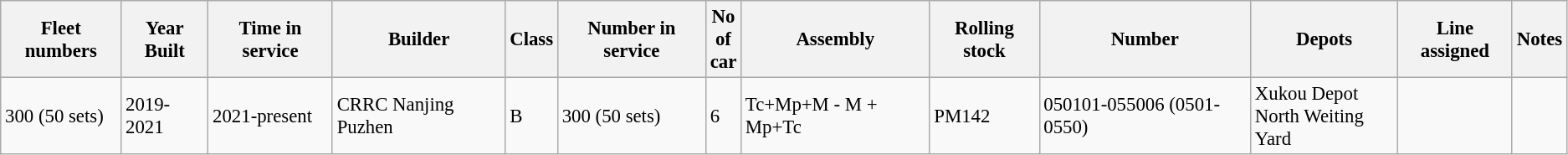<table class="wikitable sortable" style="font-size: 95%;" |>
<tr>
<th>Fleet numbers</th>
<th>Year Built</th>
<th>Time in service</th>
<th>Builder</th>
<th>Class</th>
<th>Number in service</th>
<th>No <br>of<br> car</th>
<th>Assembly</th>
<th>Rolling stock</th>
<th>Number</th>
<th>Depots</th>
<th>Line assigned</th>
<th>Notes</th>
</tr>
<tr bo,>
<td>300 (50 sets)</td>
<td>2019-2021</td>
<td>2021-present</td>
<td>CRRC Nanjing Puzhen</td>
<td>B</td>
<td>300 (50 sets)</td>
<td>6</td>
<td>Tc+Mp+M - M + Mp+Tc</td>
<td>PM142</td>
<td>050101-055006 (0501-0550)</td>
<td>Xukou Depot<br>North Weiting Yard</td>
<td></td>
<td></td>
</tr>
</table>
